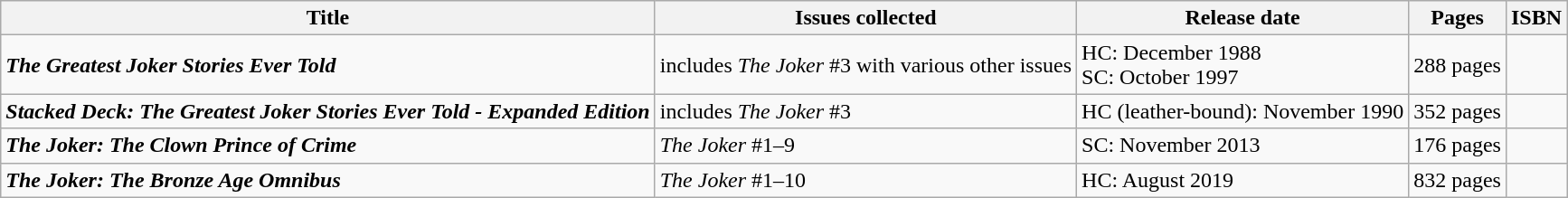<table class="wikitable">
<tr>
<th>Title</th>
<th>Issues collected</th>
<th>Release date</th>
<th>Pages</th>
<th>ISBN</th>
</tr>
<tr>
<td><strong><em>The Greatest Joker Stories Ever Told</em></strong></td>
<td>includes <em>The Joker</em> #3 with various other issues</td>
<td>HC: December 1988<br>SC: October 1997</td>
<td>288 pages</td>
<td></td>
</tr>
<tr>
<td><strong><em>Stacked Deck: The Greatest Joker Stories Ever Told - Expanded Edition</em></strong></td>
<td>includes <em>The Joker</em> #3</td>
<td>HC (leather-bound): November 1990</td>
<td>352 pages</td>
<td></td>
</tr>
<tr>
<td><strong><em>The Joker: The Clown Prince of Crime</em></strong></td>
<td><em>The Joker</em> #1–9</td>
<td>SC: November 2013</td>
<td>176 pages</td>
<td></td>
</tr>
<tr>
<td><strong><em>The Joker: The Bronze Age Omnibus</em></strong></td>
<td><em>The Joker</em> #1–10</td>
<td>HC: August 2019</td>
<td>832 pages</td>
<td></td>
</tr>
</table>
